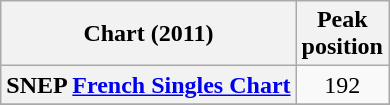<table class="wikitable sortable plainrowheaders" border="1">
<tr>
<th scope="col">Chart (2011)</th>
<th scope="col">Peak<br>position</th>
</tr>
<tr>
<th scope="row">SNEP <a href='#'>French Singles Chart</a></th>
<td align="center">192</td>
</tr>
<tr>
</tr>
</table>
